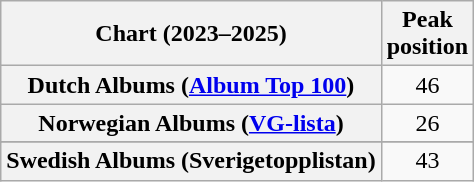<table class="wikitable plainrowheaders sortable" style="text-align:center;">
<tr>
<th scope="col">Chart (2023–2025)</th>
<th scope="col">Peak<br>position</th>
</tr>
<tr>
<th scope="row">Dutch Albums (<a href='#'>Album Top 100</a>)</th>
<td>46</td>
</tr>
<tr>
<th scope="row">Norwegian Albums (<a href='#'>VG-lista</a>)</th>
<td>26</td>
</tr>
<tr>
</tr>
<tr>
<th scope="row">Swedish Albums (Sverigetopplistan)</th>
<td>43</td>
</tr>
</table>
